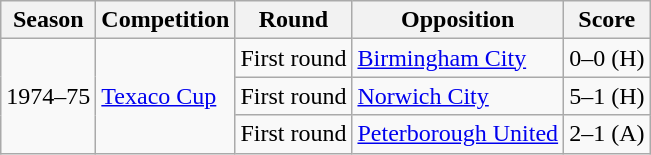<table class="wikitable">
<tr>
<th>Season</th>
<th>Competition</th>
<th>Round</th>
<th>Opposition</th>
<th>Score</th>
</tr>
<tr>
<td rowspan="3">1974–75</td>
<td rowspan="3"><a href='#'>Texaco Cup</a></td>
<td>First round</td>
<td> <a href='#'>Birmingham City</a></td>
<td>0–0 (H)</td>
</tr>
<tr>
<td>First round</td>
<td> <a href='#'>Norwich City</a></td>
<td>5–1 (H)</td>
</tr>
<tr>
<td>First round</td>
<td> <a href='#'>Peterborough United</a></td>
<td>2–1 (A)</td>
</tr>
</table>
